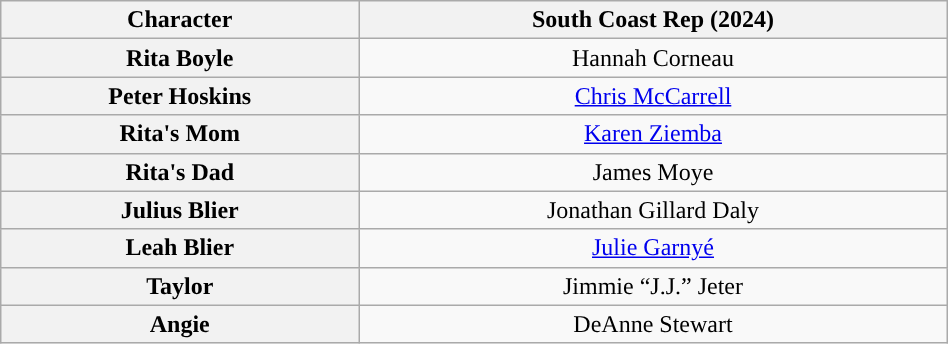<table class="wikitable" style="width:50%; text-align:center">
<tr>
<th scope="col">Character</th>
<th>South Coast Rep (2024)</th>
</tr>
<tr>
<th>Rita Boyle</th>
<td colspan="1">Hannah Corneau</td>
</tr>
<tr>
<th>Peter Hoskins</th>
<td colspan="1”"><a href='#'>Chris McCarrell</a></td>
</tr>
<tr>
<th>Rita's Mom</th>
<td colspan="1”"><a href='#'>Karen Ziemba</a></td>
</tr>
<tr>
<th>Rita's Dad</th>
<td colspan="1">James Moye</td>
</tr>
<tr>
<th>Julius Blier</th>
<td colspan="1">Jonathan Gillard Daly</td>
</tr>
<tr>
<th>Leah Blier</th>
<td colspan="1"><a href='#'>Julie Garnyé</a></td>
</tr>
<tr>
<th>Taylor</th>
<td colspan="1">Jimmie “J.J.” Jeter</td>
</tr>
<tr>
<th>Angie</th>
<td colspan="1">DeAnne Stewart</td>
</tr>
</table>
